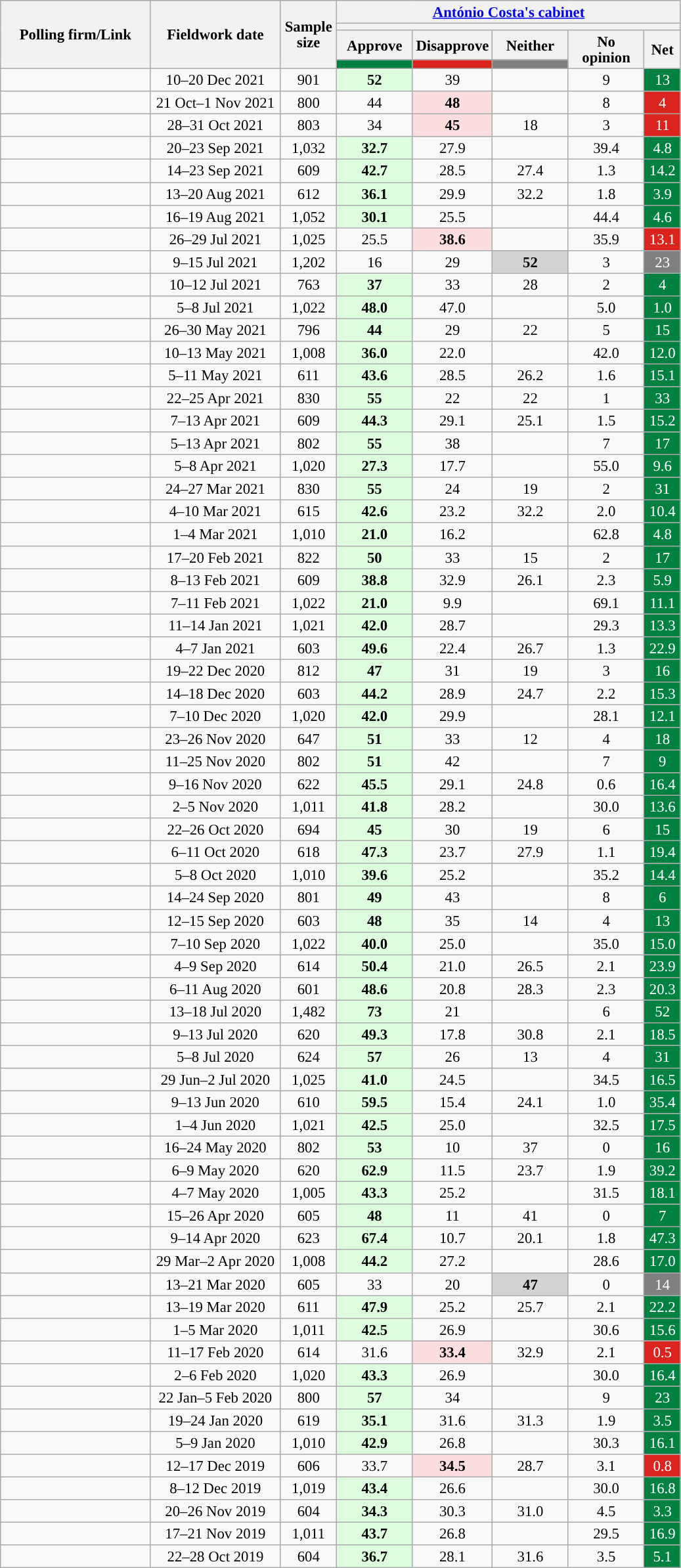<table class="wikitable unsortable mw-datatable" style="text-align:center;font-size:95%;line-height:16px;">
<tr>
<th style="width:145px;" rowspan="4">Polling firm/Link</th>
<th style="width:125px;" rowspan="4">Fieldwork date</th>
<th class="unsortable" style="width:50px;" rowspan="4">Sample size</th>
<th class="unsortable" colspan="5"><a href='#'>António Costa's cabinet</a></th>
</tr>
<tr>
<th class="unsortable" colspan="5" style="background:"></th>
</tr>
<tr>
<th class="unsortable" style="width:70px;">Approve</th>
<th class="unsortable" style="width:70px;">Disapprove</th>
<th class="unsortable" style="width:70px;">Neither</th>
<th rowspan="2" class="unsortable" style="width:70px;">No opinion</th>
<th rowspan="2" class="unsortable" style="width:30px;">Net</th>
</tr>
<tr>
<th style="color:inherit;background:#008142;"></th>
<th style="color:inherit;background:#DC241F;"></th>
<th style="color:inherit;background:gray;"></th>
</tr>
<tr>
<td></td>
<td data-sort-value="2019-10-03">10–20 Dec 2021</td>
<td>901</td>
<td style="background:#DEFDDE;"><strong>52</strong></td>
<td>39</td>
<td></td>
<td>9</td>
<td style="background:#008142;color:white;">13</td>
</tr>
<tr>
<td></td>
<td data-sort-value="2019-10-03">21 Oct–1 Nov 2021</td>
<td>800</td>
<td>44</td>
<td style="background:#FDDEDE;"><strong>48</strong></td>
<td></td>
<td>8</td>
<td style="background:#DC241F;color:white;">4</td>
</tr>
<tr>
<td></td>
<td data-sort-value="2019-10-03">28–31 Oct 2021</td>
<td>803</td>
<td>34</td>
<td style="background:#FDDEDE;"><strong>45</strong></td>
<td>18</td>
<td>3</td>
<td style="background:#DC241F;color:white;">11</td>
</tr>
<tr>
<td></td>
<td data-sort-value="2019-10-03">20–23 Sep 2021</td>
<td>1,032</td>
<td style="background:#DEFDDE;"><strong>32.7</strong></td>
<td>27.9</td>
<td></td>
<td>39.4</td>
<td style="background:#008142;color:white;">4.8</td>
</tr>
<tr>
<td></td>
<td data-sort-value="2019-10-03">14–23 Sep 2021</td>
<td>609</td>
<td style="background:#DEFDDE;"><strong>42.7</strong></td>
<td>28.5</td>
<td>27.4</td>
<td>1.3</td>
<td style="background:#008142;color:white;">14.2</td>
</tr>
<tr>
<td></td>
<td data-sort-value="2019-10-03">13–20 Aug 2021</td>
<td>612</td>
<td style="background:#DEFDDE;"><strong>36.1</strong></td>
<td>29.9</td>
<td>32.2</td>
<td>1.8</td>
<td style="background:#008142;color:white;">3.9</td>
</tr>
<tr>
<td></td>
<td data-sort-value="2019-10-03">16–19 Aug 2021</td>
<td>1,052</td>
<td style="background:#DEFDDE;"><strong>30.1</strong></td>
<td>25.5</td>
<td></td>
<td>44.4</td>
<td style="background:#008142;color:white;">4.6</td>
</tr>
<tr>
<td></td>
<td data-sort-value="2019-10-03">26–29 Jul 2021</td>
<td>1,025</td>
<td>25.5</td>
<td style="background:#FDDEDE;"><strong>38.6</strong></td>
<td></td>
<td>35.9</td>
<td style="background:#DC241F;color:white;">13.1</td>
</tr>
<tr>
<td></td>
<td data-sort-value="2019-10-03">9–15 Jul 2021</td>
<td>1,202</td>
<td>16</td>
<td>29</td>
<td style="background:#d3d3d3;"><strong>52</strong></td>
<td>3</td>
<td style="background:gray;color:white;">23</td>
</tr>
<tr>
<td></td>
<td data-sort-value="2019-10-03">10–12 Jul 2021</td>
<td>763</td>
<td style="background:#DEFDDE;"><strong>37</strong></td>
<td>33</td>
<td>28</td>
<td>2</td>
<td style="background:#008142;color:white;">4</td>
</tr>
<tr>
<td></td>
<td>5–8 Jul 2021</td>
<td>1,022</td>
<td style="background:#DEFDDE;"><strong>48.0</strong></td>
<td>47.0</td>
<td></td>
<td>5.0</td>
<td style="background:#008142;color:white;">1.0</td>
</tr>
<tr>
<td></td>
<td data-sort-value="2019-10-03">26–30 May 2021</td>
<td>796</td>
<td style="background:#DEFDDE;"><strong>44</strong></td>
<td>29</td>
<td>22</td>
<td>5</td>
<td style="background:#008142;color:white;">15</td>
</tr>
<tr>
<td></td>
<td data-sort-value="2019-10-03">10–13 May 2021</td>
<td>1,008</td>
<td style="background:#DEFDDE;"><strong>36.0</strong></td>
<td>22.0</td>
<td></td>
<td>42.0</td>
<td style="background:#008142;color:white;">12.0</td>
</tr>
<tr>
<td></td>
<td data-sort-value="2019-10-03">5–11 May 2021</td>
<td>611</td>
<td style="background:#DEFDDE;"><strong>43.6</strong></td>
<td>28.5</td>
<td>26.2</td>
<td>1.6</td>
<td style="background:#008142;color:white;">15.1</td>
</tr>
<tr>
<td></td>
<td data-sort-value="2019-10-03">22–25 Apr 2021</td>
<td>830</td>
<td style="background:#DEFDDE;"><strong>55</strong></td>
<td>22</td>
<td>22</td>
<td>1</td>
<td style="background:#008142;color:white;">33</td>
</tr>
<tr>
<td></td>
<td data-sort-value="2019-10-03">7–13 Apr 2021</td>
<td>609</td>
<td style="background:#DEFDDE;"><strong>44.3</strong></td>
<td>29.1</td>
<td>25.1</td>
<td>1.5</td>
<td style="background:#008142;color:white;">15.2</td>
</tr>
<tr>
<td></td>
<td data-sort-value="2019-10-03">5–13 Apr 2021</td>
<td>802</td>
<td style="background:#DEFDDE;"><strong>55</strong></td>
<td>38</td>
<td></td>
<td>7</td>
<td style="background:#008142;color:white;">17</td>
</tr>
<tr>
<td></td>
<td data-sort-value="2019-10-03">5–8 Apr 2021</td>
<td>1,020</td>
<td style="background:#DEFDDE;"><strong>27.3</strong></td>
<td>17.7</td>
<td></td>
<td>55.0</td>
<td style="background:#008142;color:white;">9.6</td>
</tr>
<tr>
<td></td>
<td data-sort-value="2019-10-03">24–27 Mar 2021</td>
<td>830</td>
<td style="background:#DEFDDE;"><strong>55</strong></td>
<td>24</td>
<td>19</td>
<td>2</td>
<td style="background:#008142;color:white;">31</td>
</tr>
<tr>
<td></td>
<td data-sort-value="2019-10-03">4–10 Mar 2021</td>
<td>615</td>
<td style="background:#DEFDDE;"><strong>42.6</strong></td>
<td>23.2</td>
<td>32.2</td>
<td>2.0</td>
<td style="background:#008142;color:white;">10.4</td>
</tr>
<tr>
<td></td>
<td data-sort-value="2019-10-03">1–4 Mar 2021</td>
<td>1,010</td>
<td style="background:#DEFDDE;"><strong>21.0</strong></td>
<td>16.2</td>
<td></td>
<td>62.8</td>
<td style="background:#008142;color:white;">4.8</td>
</tr>
<tr>
<td></td>
<td data-sort-value="2019-10-03">17–20 Feb 2021</td>
<td>822</td>
<td style="background:#DEFDDE;"><strong>50</strong></td>
<td>33</td>
<td>15</td>
<td>2</td>
<td style="background:#008142;color:white;">17</td>
</tr>
<tr>
<td></td>
<td data-sort-value="2019-10-03">8–13 Feb 2021</td>
<td>609</td>
<td style="background:#DEFDDE;"><strong>38.8</strong></td>
<td>32.9</td>
<td>26.1</td>
<td>2.3</td>
<td style="background:#008142;color:white;">5.9</td>
</tr>
<tr>
<td></td>
<td data-sort-value="2019-10-03">7–11 Feb 2021</td>
<td>1,022</td>
<td style="background:#DEFDDE;"><strong>21.0</strong></td>
<td>9.9</td>
<td></td>
<td>69.1</td>
<td style="background:#008142;color:white;">11.1</td>
</tr>
<tr>
<td></td>
<td>11–14 Jan 2021</td>
<td>1,021</td>
<td style="background:#DEFDDE;"><strong>42.0</strong></td>
<td>28.7</td>
<td></td>
<td>29.3</td>
<td style="background:#008142;color:white;">13.3</td>
</tr>
<tr>
<td></td>
<td data-sort-value="2019-10-03">4–7 Jan 2021</td>
<td>603</td>
<td style="background:#DEFDDE;"><strong>49.6</strong></td>
<td>22.4</td>
<td>26.7</td>
<td>1.3</td>
<td style="background:#008142;color:white;">22.9</td>
</tr>
<tr>
<td></td>
<td data-sort-value="2019-10-03">19–22 Dec 2020</td>
<td>812</td>
<td style="background:#DEFDDE;"><strong>47</strong></td>
<td>31</td>
<td>19</td>
<td>3</td>
<td style="background:#008142;color:white;">16</td>
</tr>
<tr>
<td></td>
<td data-sort-value="2019-10-03">14–18 Dec 2020</td>
<td>603</td>
<td style="background:#DEFDDE;"><strong>44.2</strong></td>
<td>28.9</td>
<td>24.7</td>
<td>2.2</td>
<td style="background:#008142;color:white;">15.3</td>
</tr>
<tr>
<td></td>
<td data-sort-value="2019-10-03">7–10 Dec 2020</td>
<td>1,020</td>
<td style="background:#DEFDDE;"><strong>42.0</strong></td>
<td>29.9</td>
<td></td>
<td>28.1</td>
<td style="background:#008142;color:white;">12.1</td>
</tr>
<tr>
<td></td>
<td data-sort-value="2019-10-03">23–26 Nov 2020</td>
<td>647</td>
<td style="background:#DEFDDE;"><strong>51</strong></td>
<td>33</td>
<td>12</td>
<td>4</td>
<td style="background:#008142;color:white;">18</td>
</tr>
<tr>
<td></td>
<td>11–25 Nov 2020</td>
<td>802</td>
<td style="background:#DEFDDE;"><strong>51</strong></td>
<td>42</td>
<td></td>
<td>7</td>
<td style="background:#008142;color:white;">9</td>
</tr>
<tr>
<td></td>
<td data-sort-value="2019-10-03">9–16 Nov 2020</td>
<td>622</td>
<td style="background:#DEFDDE;"><strong>45.5</strong></td>
<td>29.1</td>
<td>24.8</td>
<td>0.6</td>
<td style="background:#008142;color:white;">16.4</td>
</tr>
<tr>
<td></td>
<td>2–5 Nov 2020</td>
<td>1,011</td>
<td style="background:#DEFDDE;"><strong>41.8</strong></td>
<td>28.2</td>
<td></td>
<td>30.0</td>
<td style="background:#008142;color:white;">13.6</td>
</tr>
<tr>
<td></td>
<td data-sort-value="2019-10-03">22–26 Oct 2020</td>
<td>694</td>
<td style="background:#DEFDDE;"><strong>45</strong></td>
<td>30</td>
<td>19</td>
<td>6</td>
<td style="background:#008142;color:white;">15</td>
</tr>
<tr>
<td></td>
<td data-sort-value="2019-10-03">6–11 Oct 2020</td>
<td>618</td>
<td style="background:#DEFDDE;"><strong>47.3</strong></td>
<td>23.7</td>
<td>27.9</td>
<td>1.1</td>
<td style="background:#008142;color:white;">19.4</td>
</tr>
<tr>
<td></td>
<td data-sort-value="2019-10-03">5–8 Oct 2020</td>
<td>1,010</td>
<td style="background:#DEFDDE;"><strong>39.6</strong></td>
<td>25.2</td>
<td></td>
<td>35.2</td>
<td style="background:#008142;color:white;">14.4</td>
</tr>
<tr>
<td></td>
<td>14–24 Sep 2020</td>
<td>801</td>
<td style="background:#DEFDDE;"><strong>49</strong></td>
<td>43</td>
<td></td>
<td>8</td>
<td style="background:#008142;color:white;">6</td>
</tr>
<tr>
<td></td>
<td data-sort-value="2019-10-03">12–15 Sep 2020</td>
<td>603</td>
<td style="background:#DEFDDE;"><strong>48</strong></td>
<td>35</td>
<td>14</td>
<td>4</td>
<td style="background:#008142;color:white;">13</td>
</tr>
<tr>
<td></td>
<td data-sort-value="2019-10-03">7–10 Sep 2020</td>
<td>1,022</td>
<td style="background:#DEFDDE;"><strong>40.0</strong></td>
<td>25.0</td>
<td></td>
<td>35.0</td>
<td style="background:#008142;color:white;">15.0</td>
</tr>
<tr>
<td></td>
<td data-sort-value="2019-10-03">4–9 Sep 2020</td>
<td>614</td>
<td style="background:#DEFDDE;"><strong>50.4</strong></td>
<td>21.0</td>
<td>26.5</td>
<td>2.1</td>
<td style="background:#008142;color:white;">23.9</td>
</tr>
<tr>
<td></td>
<td data-sort-value="2019-10-03">6–11 Aug 2020</td>
<td>601</td>
<td style="background:#DEFDDE;"><strong>48.6</strong></td>
<td>20.8</td>
<td>28.3</td>
<td>2.3</td>
<td style="background:#008142;color:white;">20.3</td>
</tr>
<tr>
<td></td>
<td data-sort-value="2019-10-03">13–18 Jul 2020</td>
<td>1,482</td>
<td style="background:#DEFDDE;"><strong>73</strong></td>
<td>21</td>
<td></td>
<td>6</td>
<td style="background:#008142;color:white;">52</td>
</tr>
<tr>
<td></td>
<td data-sort-value="2019-10-03">9–13 Jul 2020</td>
<td>620</td>
<td style="background:#DEFDDE;"><strong>49.3</strong></td>
<td>17.8</td>
<td>30.8</td>
<td>2.1</td>
<td style="background:#008142;color:white;">18.5</td>
</tr>
<tr>
<td></td>
<td data-sort-value="2019-10-03">5–8 Jul 2020</td>
<td>624</td>
<td style="background:#DEFDDE;"><strong>57</strong></td>
<td>26</td>
<td>13</td>
<td>4</td>
<td style="background:#008142;color:white;">31</td>
</tr>
<tr>
<td></td>
<td data-sort-value="2019-10-03">29 Jun–2 Jul 2020</td>
<td>1,025</td>
<td style="background:#DEFDDE;"><strong>41.0</strong></td>
<td>24.5</td>
<td></td>
<td>34.5</td>
<td style="background:#008142;color:white;">16.5</td>
</tr>
<tr>
<td></td>
<td data-sort-value="2019-10-03">9–13 Jun 2020</td>
<td>610</td>
<td style="background:#DEFDDE;"><strong>59.5</strong></td>
<td>15.4</td>
<td>24.1</td>
<td>1.0</td>
<td style="background:#008142;color:white;">35.4</td>
</tr>
<tr>
<td></td>
<td data-sort-value="2019-10-03">1–4 Jun 2020</td>
<td>1,021</td>
<td style="background:#DEFDDE;"><strong>42.5</strong></td>
<td>25.0</td>
<td></td>
<td>32.5</td>
<td style="background:#008142;color:white;">17.5</td>
</tr>
<tr>
<td></td>
<td data-sort-value="2019-10-03">16–24 May 2020</td>
<td>802</td>
<td style="background:#DEFDDE;"><strong>53</strong></td>
<td>10</td>
<td>37</td>
<td>0</td>
<td style="background:#008142;color:white;">16</td>
</tr>
<tr>
<td></td>
<td data-sort-value="2019-10-03">6–9 May 2020</td>
<td>620</td>
<td style="background:#DEFDDE;"><strong>62.9</strong></td>
<td>11.5</td>
<td>23.7</td>
<td>1.9</td>
<td style="background:#008142;color:white;">39.2</td>
</tr>
<tr>
<td></td>
<td data-sort-value="2019-10-03">4–7 May 2020</td>
<td>1,005</td>
<td style="background:#DEFDDE;"><strong>43.3</strong></td>
<td>25.2</td>
<td></td>
<td>31.5</td>
<td style="background:#008142;color:white;">18.1</td>
</tr>
<tr>
<td></td>
<td data-sort-value="2019-10-03">15–26 Apr 2020</td>
<td>605</td>
<td style="background:#DEFDDE;"><strong>48</strong></td>
<td>11</td>
<td>41</td>
<td>0</td>
<td style="background:#008142;color:white;">7</td>
</tr>
<tr>
<td></td>
<td data-sort-value="2019-10-03">9–14 Apr 2020</td>
<td>623</td>
<td style="background:#DEFDDE;"><strong>67.4</strong></td>
<td>10.7</td>
<td>20.1</td>
<td>1.8</td>
<td style="background:#008142;color:white;">47.3</td>
</tr>
<tr>
<td></td>
<td data-sort-value="2019-10-03">29 Mar–2 Apr 2020</td>
<td>1,008</td>
<td style="background:#DEFDDE;"><strong>44.2</strong></td>
<td>27.2</td>
<td></td>
<td>28.6</td>
<td style="background:#008142;color:white;">17.0</td>
</tr>
<tr>
<td></td>
<td data-sort-value="2019-10-03">13–21 Mar 2020</td>
<td>605</td>
<td>33</td>
<td>20</td>
<td style="background:#d3d3d3;"><strong>47</strong></td>
<td>0</td>
<td style="background:gray;color:white;">14</td>
</tr>
<tr>
<td></td>
<td data-sort-value="2019-10-03">13–19 Mar 2020</td>
<td>611</td>
<td style="background:#DEFDDE;"><strong>47.9</strong></td>
<td>25.2</td>
<td>25.7</td>
<td>2.1</td>
<td style="background:#008142;color:white;">22.2</td>
</tr>
<tr>
<td></td>
<td>1–5 Mar 2020</td>
<td>1,011</td>
<td style="background:#DEFDDE;"><strong>42.5</strong></td>
<td>26.9</td>
<td></td>
<td>30.6</td>
<td style="background:#008142;color:white;">15.6</td>
</tr>
<tr>
<td></td>
<td data-sort-value="2019-10-03">11–17 Feb 2020</td>
<td>614</td>
<td>31.6</td>
<td style="background:#FDDEDE;"><strong>33.4</strong></td>
<td>32.9</td>
<td>2.1</td>
<td style="background:#DC241F;color:white;">0.5</td>
</tr>
<tr>
<td></td>
<td>2–6 Feb 2020</td>
<td>1,020</td>
<td style="background:#DEFDDE;"><strong>43.3</strong></td>
<td>26.9</td>
<td></td>
<td>30.0</td>
<td style="background:#008142;color:white;">16.4</td>
</tr>
<tr>
<td></td>
<td>22 Jan–5 Feb 2020</td>
<td>800</td>
<td style="background:#DEFDDE;"><strong>57</strong></td>
<td>34</td>
<td></td>
<td>9</td>
<td style="background:#008142;color:white;">23</td>
</tr>
<tr>
<td></td>
<td data-sort-value="2019-10-03">19–24 Jan 2020</td>
<td>619</td>
<td style="background:#DEFDDE;"><strong>35.1</strong></td>
<td>31.6</td>
<td>31.3</td>
<td>1.9</td>
<td style="background:#008142;color:white;">3.5</td>
</tr>
<tr>
<td></td>
<td>5–9 Jan 2020</td>
<td>1,010</td>
<td style="background:#DEFDDE;"><strong>42.9</strong></td>
<td>26.8</td>
<td></td>
<td>30.3</td>
<td style="background:#008142;color:white;">16.1</td>
</tr>
<tr>
<td></td>
<td data-sort-value="2019-10-03">12–17 Dec 2019</td>
<td>606</td>
<td>33.7</td>
<td style="background:#FDDEDE;"><strong>34.5</strong></td>
<td>28.7</td>
<td>3.1</td>
<td style="background:#DC241F;color:white;">0.8</td>
</tr>
<tr>
<td></td>
<td>8–12 Dec 2019</td>
<td>1,019</td>
<td style="background:#DEFDDE;"><strong>43.4</strong></td>
<td>26.6</td>
<td></td>
<td>30.0</td>
<td style="background:#008142;color:white;">16.8</td>
</tr>
<tr>
<td></td>
<td data-sort-value="2019-10-03">20–26 Nov 2019</td>
<td>604</td>
<td style="background:#DEFDDE;"><strong>34.3</strong></td>
<td>30.3</td>
<td>31.0</td>
<td>4.5</td>
<td style="background:#008142;color:white;">3.3</td>
</tr>
<tr>
<td></td>
<td>17–21 Nov 2019</td>
<td>1,011</td>
<td style="background:#DEFDDE;"><strong>43.7</strong></td>
<td>26.8</td>
<td></td>
<td>29.5</td>
<td style="background:#008142;color:white;">16.9</td>
</tr>
<tr>
<td></td>
<td data-sort-value="2019-10-03">22–28 Oct 2019</td>
<td>604</td>
<td style="background:#DEFDDE;"><strong>36.7</strong></td>
<td>28.1</td>
<td>31.6</td>
<td>3.5</td>
<td style="background:#008142;color:white;">5.1</td>
</tr>
</table>
